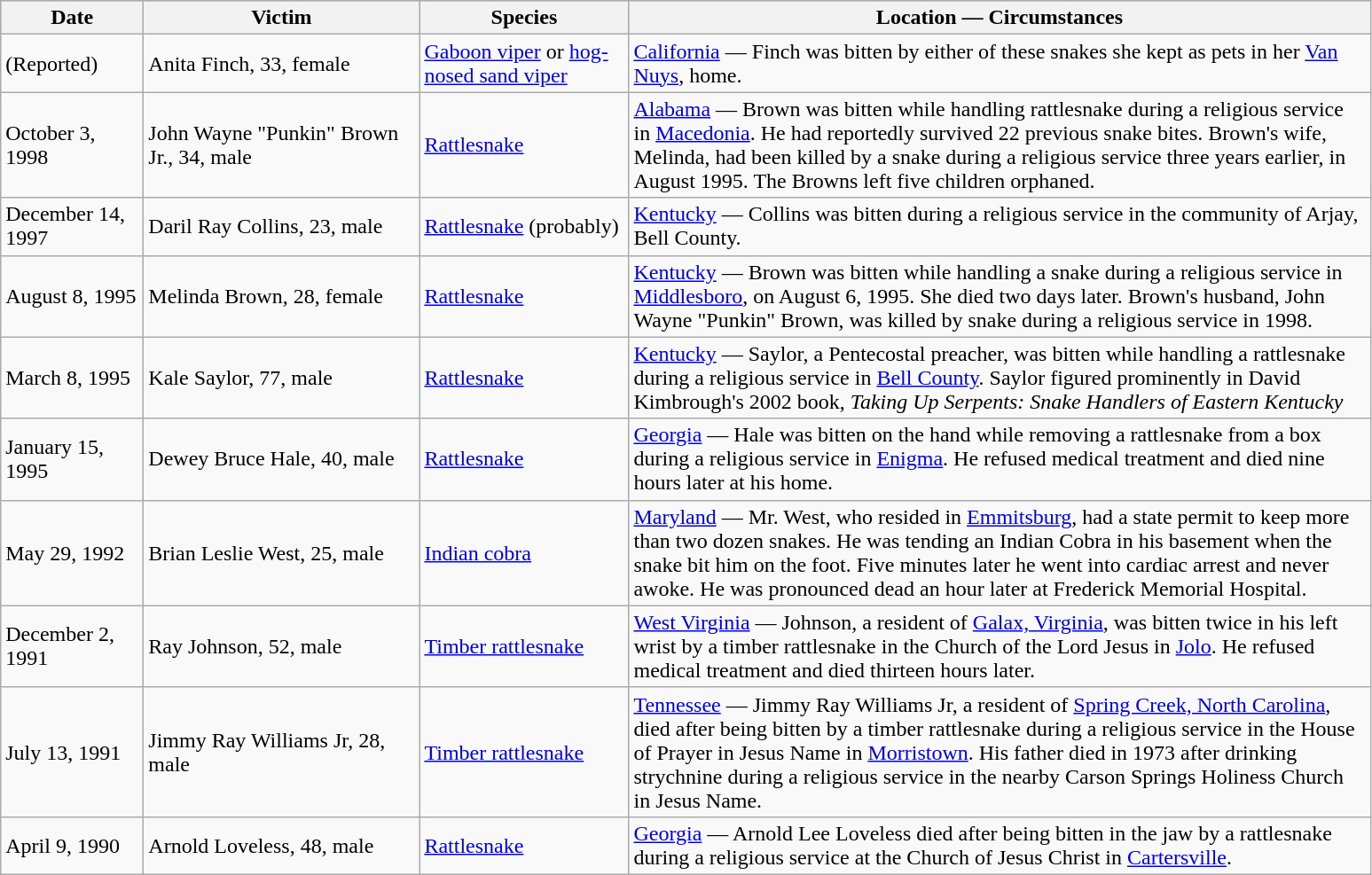<table class="wikitable sortable">
<tr bgcolor="#CCCCCC">
<th style="width:100px;">Date</th>
<th width="200">Victim</th>
<th style="width:150px;">Species</th>
<th style="width:550px;">Location — Circumstances</th>
</tr>
<tr>
<td> (Reported)</td>
<td>Anita Finch, 33, female</td>
<td><a href='#'>Gaboon viper</a> or <a href='#'>hog-nosed sand viper</a></td>
<td><a href='#'>California</a> — Finch was bitten by either of these snakes she kept as pets in her <a href='#'>Van Nuys</a>, home.</td>
</tr>
<tr>
<td>October 3, 1998</td>
<td>John Wayne "Punkin" Brown Jr., 34, male</td>
<td><a href='#'>Rattlesnake</a></td>
<td><a href='#'>Alabama</a> — Brown was bitten while handling rattlesnake during a religious service in <a href='#'>Macedonia</a>. He had reportedly survived 22 previous snake bites. Brown's wife, Melinda, had been killed by a snake during a religious service three years earlier, in August 1995. The Browns left five children orphaned.</td>
</tr>
<tr>
<td>December 14, 1997</td>
<td>Daril Ray Collins, 23, male</td>
<td><a href='#'>Rattlesnake</a> (probably)</td>
<td><a href='#'>Kentucky</a> — Collins was bitten during a religious service in the community of Arjay, Bell County.</td>
</tr>
<tr>
<td>August 8, 1995</td>
<td>Melinda Brown, 28, female</td>
<td><a href='#'>Rattlesnake</a></td>
<td><a href='#'>Kentucky</a> — Brown was bitten while handling a snake during a religious service in <a href='#'>Middlesboro</a>, on August 6, 1995. She died two days later. Brown's husband, John Wayne "Punkin" Brown, was killed by snake during a religious service in 1998.</td>
</tr>
<tr>
<td>March 8, 1995</td>
<td>Kale Saylor, 77, male</td>
<td><a href='#'>Rattlesnake</a></td>
<td><a href='#'>Kentucky</a> — Saylor, a Pentecostal preacher, was bitten while handling a rattlesnake during a religious service in <a href='#'>Bell County</a>. Saylor figured prominently in David Kimbrough's 2002 book, <em>Taking Up Serpents: Snake Handlers of Eastern Kentucky</em> </td>
</tr>
<tr>
<td>January 15, 1995</td>
<td>Dewey Bruce Hale, 40, male</td>
<td><a href='#'>Rattlesnake</a></td>
<td><a href='#'>Georgia</a> — Hale was bitten on the hand while removing a rattlesnake from a box during a religious service in <a href='#'>Enigma</a>. He refused medical treatment and died nine hours later at his home.</td>
</tr>
<tr>
<td>May 29, 1992</td>
<td>Brian Leslie West, 25, male</td>
<td><a href='#'>Indian cobra</a></td>
<td><a href='#'>Maryland</a> — Mr. West, who resided in <a href='#'>Emmitsburg</a>, had a state permit to keep more than two dozen snakes. He was tending an Indian Cobra in his basement when the snake bit him on the foot. Five minutes later he went into cardiac arrest and never awoke. He was pronounced dead an hour later at Frederick Memorial Hospital.</td>
</tr>
<tr>
<td>December 2, 1991</td>
<td>Ray Johnson, 52, male</td>
<td><a href='#'>Timber rattlesnake</a></td>
<td><a href='#'>West Virginia</a> — Johnson, a resident of <a href='#'>Galax, Virginia</a>, was bitten twice in his left wrist by a timber rattlesnake in the Church of the Lord Jesus in <a href='#'>Jolo</a>. He refused medical treatment and died thirteen hours later.</td>
</tr>
<tr>
<td>July 13, 1991</td>
<td>Jimmy Ray Williams Jr, 28, male</td>
<td><a href='#'>Timber rattlesnake</a></td>
<td><a href='#'>Tennessee</a> — Jimmy Ray Williams Jr, a resident of <a href='#'>Spring Creek, North Carolina</a>, died after being bitten by a timber rattlesnake during a religious service in the House of Prayer in Jesus Name in <a href='#'>Morristown</a>. His father died in 1973 after drinking strychnine during a religious service in the nearby Carson Springs Holiness Church in Jesus Name.</td>
</tr>
<tr>
<td>April 9, 1990</td>
<td>Arnold Loveless, 48, male</td>
<td><a href='#'>Rattlesnake</a></td>
<td><a href='#'>Georgia</a> — Arnold Lee Loveless died after being bitten in the jaw by a rattlesnake during a religious service at the Church of Jesus Christ in <a href='#'>Cartersville</a>.</td>
</tr>
</table>
